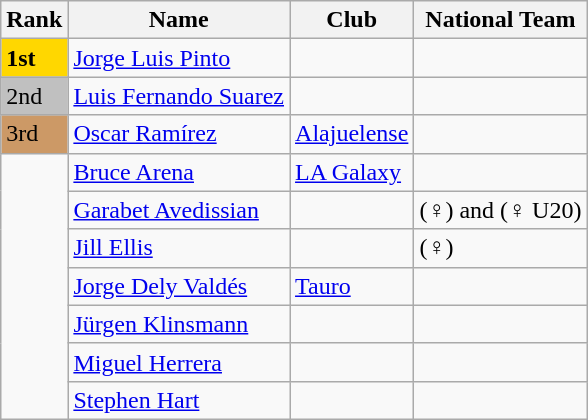<table class="wikitable">
<tr>
<th>Rank</th>
<th>Name</th>
<th>Club</th>
<th>National Team</th>
</tr>
<tr>
<td scope=col style="background-color: gold"><strong>1st</strong></td>
<td><a href='#'>Jorge Luis Pinto</a></td>
<td></td>
<td></td>
</tr>
<tr>
<td scope=col style="background-color: silver">2nd</td>
<td><a href='#'>Luis Fernando Suarez</a></td>
<td></td>
<td></td>
</tr>
<tr>
<td scope=col style="background-color: #cc9966">3rd</td>
<td><a href='#'>Oscar Ramírez</a></td>
<td> <a href='#'>Alajuelense</a></td>
<td></td>
</tr>
<tr>
<td rowspan="7"></td>
<td><a href='#'>Bruce Arena</a></td>
<td> <a href='#'>LA Galaxy</a></td>
<td></td>
</tr>
<tr>
<td><a href='#'>Garabet Avedissian</a></td>
<td></td>
<td> (♀) and  (♀ U20)</td>
</tr>
<tr>
<td><a href='#'>Jill Ellis</a></td>
<td></td>
<td> (♀)</td>
</tr>
<tr>
<td><a href='#'>Jorge Dely Valdés</a></td>
<td> <a href='#'>Tauro</a></td>
<td></td>
</tr>
<tr>
<td><a href='#'>Jürgen Klinsmann</a></td>
<td></td>
<td></td>
</tr>
<tr>
<td><a href='#'>Miguel Herrera</a></td>
<td></td>
<td></td>
</tr>
<tr>
<td><a href='#'>Stephen Hart</a></td>
<td></td>
<td></td>
</tr>
</table>
